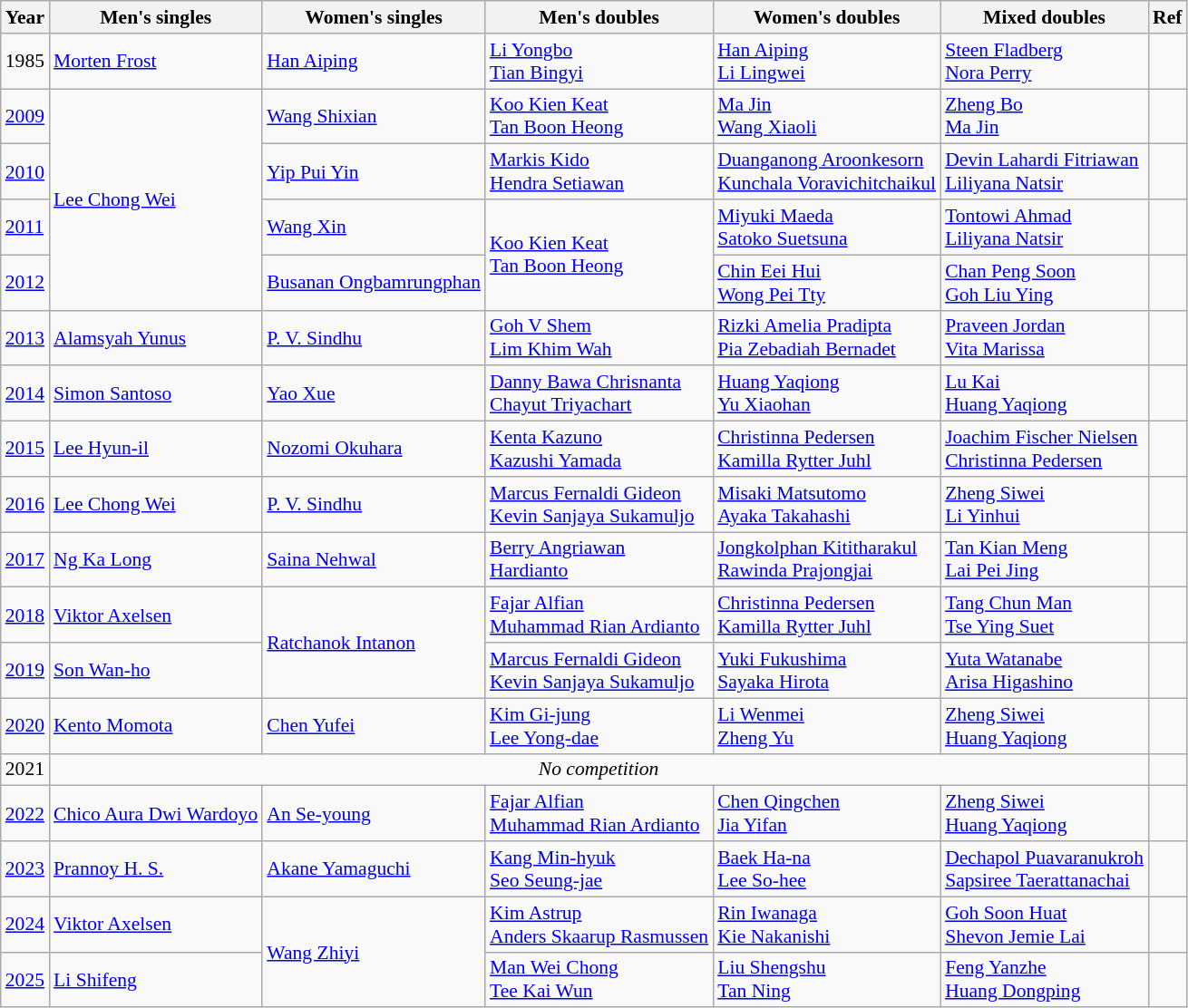<table class=wikitable style="font-size:90%;">
<tr>
<th>Year</th>
<th>Men's singles</th>
<th>Women's singles</th>
<th>Men's doubles</th>
<th>Women's doubles</th>
<th>Mixed doubles</th>
<th>Ref</th>
</tr>
<tr>
<td>1985</td>
<td> <a href='#'>Morten Frost</a></td>
<td> <a href='#'>Han Aiping</a></td>
<td> <a href='#'>Li Yongbo</a><br> <a href='#'>Tian Bingyi</a></td>
<td> <a href='#'>Han Aiping</a><br> <a href='#'>Li Lingwei</a></td>
<td> <a href='#'>Steen Fladberg</a><br> <a href='#'>Nora Perry</a></td>
<td></td>
</tr>
<tr>
<td><a href='#'>2009</a></td>
<td rowspan=4> <a href='#'>Lee Chong Wei</a></td>
<td> <a href='#'>Wang Shixian</a></td>
<td> <a href='#'>Koo Kien Keat</a><br> <a href='#'>Tan Boon Heong</a></td>
<td> <a href='#'>Ma Jin</a><br> <a href='#'>Wang Xiaoli</a></td>
<td> <a href='#'>Zheng Bo</a><br> <a href='#'>Ma Jin</a></td>
<td></td>
</tr>
<tr>
<td><a href='#'>2010</a></td>
<td> <a href='#'>Yip Pui Yin</a></td>
<td> <a href='#'>Markis Kido</a><br> <a href='#'>Hendra Setiawan</a></td>
<td> <a href='#'>Duanganong Aroonkesorn</a><br> <a href='#'>Kunchala Voravichitchaikul</a></td>
<td> <a href='#'>Devin Lahardi Fitriawan</a><br> <a href='#'>Liliyana Natsir</a></td>
<td></td>
</tr>
<tr>
<td><a href='#'>2011</a></td>
<td> <a href='#'>Wang Xin</a></td>
<td rowspan=2> <a href='#'>Koo Kien Keat</a><br> <a href='#'>Tan Boon Heong</a></td>
<td> <a href='#'>Miyuki Maeda</a><br> <a href='#'>Satoko Suetsuna</a></td>
<td> <a href='#'>Tontowi Ahmad</a><br> <a href='#'>Liliyana Natsir</a></td>
<td></td>
</tr>
<tr>
<td><a href='#'>2012</a></td>
<td> <a href='#'>Busanan Ongbamrungphan</a></td>
<td> <a href='#'>Chin Eei Hui</a><br> <a href='#'>Wong Pei Tty</a></td>
<td> <a href='#'>Chan Peng Soon</a><br> <a href='#'>Goh Liu Ying</a></td>
<td></td>
</tr>
<tr>
<td><a href='#'>2013</a></td>
<td> <a href='#'>Alamsyah Yunus</a></td>
<td> <a href='#'>P. V. Sindhu</a></td>
<td> <a href='#'>Goh V Shem</a><br> <a href='#'>Lim Khim Wah</a></td>
<td> <a href='#'>Rizki Amelia Pradipta</a><br> <a href='#'>Pia Zebadiah Bernadet</a></td>
<td> <a href='#'>Praveen Jordan</a><br> <a href='#'>Vita Marissa</a></td>
<td></td>
</tr>
<tr>
<td><a href='#'>2014</a></td>
<td> <a href='#'>Simon Santoso</a></td>
<td> <a href='#'>Yao Xue</a></td>
<td> <a href='#'>Danny Bawa Chrisnanta</a><br> <a href='#'>Chayut Triyachart</a></td>
<td> <a href='#'>Huang Yaqiong</a><br> <a href='#'>Yu Xiaohan</a></td>
<td> <a href='#'>Lu Kai</a><br> <a href='#'>Huang Yaqiong</a></td>
<td></td>
</tr>
<tr>
<td><a href='#'>2015</a></td>
<td> <a href='#'>Lee Hyun-il</a></td>
<td> <a href='#'>Nozomi Okuhara</a></td>
<td> <a href='#'>Kenta Kazuno</a><br> <a href='#'>Kazushi Yamada</a></td>
<td> <a href='#'>Christinna Pedersen</a><br> <a href='#'>Kamilla Rytter Juhl</a></td>
<td> <a href='#'>Joachim Fischer Nielsen</a><br> <a href='#'>Christinna Pedersen</a></td>
<td></td>
</tr>
<tr>
<td><a href='#'>2016</a></td>
<td> <a href='#'>Lee Chong Wei</a></td>
<td> <a href='#'>P. V. Sindhu</a></td>
<td> <a href='#'>Marcus Fernaldi Gideon</a><br> <a href='#'>Kevin Sanjaya Sukamuljo</a></td>
<td> <a href='#'>Misaki Matsutomo</a><br> <a href='#'>Ayaka Takahashi</a></td>
<td> <a href='#'>Zheng Siwei</a><br> <a href='#'>Li Yinhui</a></td>
<td></td>
</tr>
<tr>
<td><a href='#'>2017</a></td>
<td> <a href='#'>Ng Ka Long</a></td>
<td> <a href='#'>Saina Nehwal</a></td>
<td> <a href='#'>Berry Angriawan</a><br> <a href='#'>Hardianto</a></td>
<td> <a href='#'>Jongkolphan Kititharakul</a><br> <a href='#'>Rawinda Prajongjai</a></td>
<td> <a href='#'>Tan Kian Meng</a><br> <a href='#'>Lai Pei Jing</a></td>
<td></td>
</tr>
<tr>
<td><a href='#'>2018</a></td>
<td> <a href='#'>Viktor Axelsen</a></td>
<td rowspan=2> <a href='#'>Ratchanok Intanon</a></td>
<td> <a href='#'>Fajar Alfian</a><br> <a href='#'>Muhammad Rian Ardianto</a></td>
<td> <a href='#'>Christinna Pedersen</a><br> <a href='#'>Kamilla Rytter Juhl</a></td>
<td> <a href='#'>Tang Chun Man</a><br> <a href='#'>Tse Ying Suet</a></td>
<td></td>
</tr>
<tr>
<td><a href='#'>2019</a></td>
<td> <a href='#'>Son Wan-ho</a></td>
<td> <a href='#'>Marcus Fernaldi Gideon</a><br> <a href='#'>Kevin Sanjaya Sukamuljo</a></td>
<td> <a href='#'>Yuki Fukushima</a><br> <a href='#'>Sayaka Hirota</a></td>
<td> <a href='#'>Yuta Watanabe</a><br> <a href='#'>Arisa Higashino</a></td>
<td></td>
</tr>
<tr>
<td><a href='#'>2020</a></td>
<td> <a href='#'>Kento Momota</a></td>
<td> <a href='#'>Chen Yufei</a></td>
<td> <a href='#'>Kim Gi-jung</a><br> <a href='#'>Lee Yong-dae</a></td>
<td> <a href='#'>Li Wenmei</a><br> <a href='#'>Zheng Yu</a></td>
<td> <a href='#'>Zheng Siwei</a><br> <a href='#'>Huang Yaqiong</a></td>
<td></td>
</tr>
<tr>
<td>2021</td>
<td align="center" colspan="5"><em>No competition</em></td>
</tr>
<tr>
<td><a href='#'>2022</a></td>
<td> <a href='#'>Chico Aura Dwi Wardoyo</a></td>
<td> <a href='#'>An Se-young</a></td>
<td> <a href='#'>Fajar Alfian</a><br> <a href='#'>Muhammad Rian Ardianto</a></td>
<td> <a href='#'>Chen Qingchen</a><br> <a href='#'>Jia Yifan</a></td>
<td> <a href='#'>Zheng Siwei</a><br> <a href='#'>Huang Yaqiong</a></td>
<td></td>
</tr>
<tr>
<td><a href='#'>2023</a></td>
<td> <a href='#'>Prannoy H. S.</a></td>
<td> <a href='#'>Akane Yamaguchi</a></td>
<td> <a href='#'>Kang Min-hyuk</a><br> <a href='#'>Seo Seung-jae</a></td>
<td> <a href='#'>Baek Ha-na</a><br> <a href='#'>Lee So-hee</a></td>
<td> <a href='#'>Dechapol Puavaranukroh</a> <br> <a href='#'>Sapsiree Taerattanachai</a></td>
<td></td>
</tr>
<tr>
<td><a href='#'>2024</a></td>
<td> <a href='#'>Viktor Axelsen</a></td>
<td rowspan=2> <a href='#'>Wang Zhiyi</a></td>
<td> <a href='#'>Kim Astrup</a><br> <a href='#'>Anders Skaarup Rasmussen</a></td>
<td> <a href='#'>Rin Iwanaga</a> <br> <a href='#'>Kie Nakanishi</a></td>
<td> <a href='#'>Goh Soon Huat</a> <br> <a href='#'>Shevon Jemie Lai</a></td>
<td></td>
</tr>
<tr>
<td><a href='#'>2025</a></td>
<td> <a href='#'>Li Shifeng</a></td>
<td> <a href='#'>Man Wei Chong</a><br> <a href='#'>Tee Kai Wun</a></td>
<td> <a href='#'>Liu Shengshu</a><br> <a href='#'>Tan Ning</a></td>
<td> <a href='#'>Feng Yanzhe</a><br> <a href='#'>Huang Dongping</a></td>
<td></td>
</tr>
</table>
